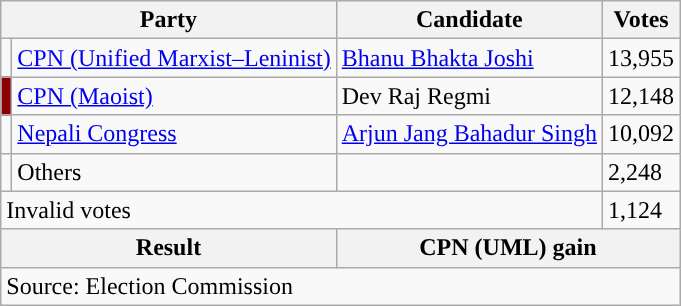<table class="wikitable">
<tr>
<th colspan="2">Party</th>
<th>Candidate</th>
<th>Votes</th>
</tr>
<tr>
<td style="color:inherit;background-color:"></td>
<td><a href='#'>CPN (Unified Marxist–Leninist)</a></td>
<td><a href='#'>Bhanu Bhakta Joshi</a></td>
<td>13,955</td>
</tr>
<tr>
<td style="color:inherit;background-color:darkred"></td>
<td><a href='#'>CPN (Maoist)</a></td>
<td>Dev Raj Regmi</td>
<td>12,148</td>
</tr>
<tr>
<td style="color:inherit;background-color:"></td>
<td><a href='#'>Nepali Congress</a></td>
<td><a href='#'>Arjun Jang Bahadur Singh</a></td>
<td>10,092</td>
</tr>
<tr>
<td></td>
<td>Others</td>
<td></td>
<td>2,248</td>
</tr>
<tr>
<td colspan="3">Invalid votes</td>
<td>1,124</td>
</tr>
<tr>
<th colspan="2">Result</th>
<th colspan="2">CPN (UML) gain</th>
</tr>
<tr>
<td colspan="4">Source: Election Commission</td>
</tr>
</table>
